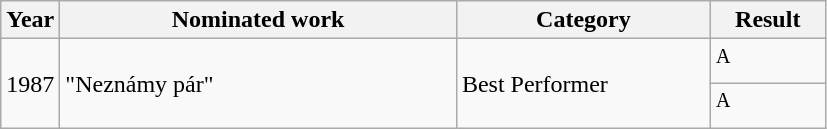<table class="wikitable">
<tr>
<th width="32">Year</th>
<th width="257">Nominated work</th>
<th width="162">Category</th>
<th width="69">Result</th>
</tr>
<tr>
<td rowspan="2">1987</td>
<td rowspan="2">"Neznámy pár"</td>
<td rowspan="2">Best Performer</td>
<td><sup>A</sup></td>
</tr>
<tr>
<td><sup>A</sup></td>
</tr>
</table>
